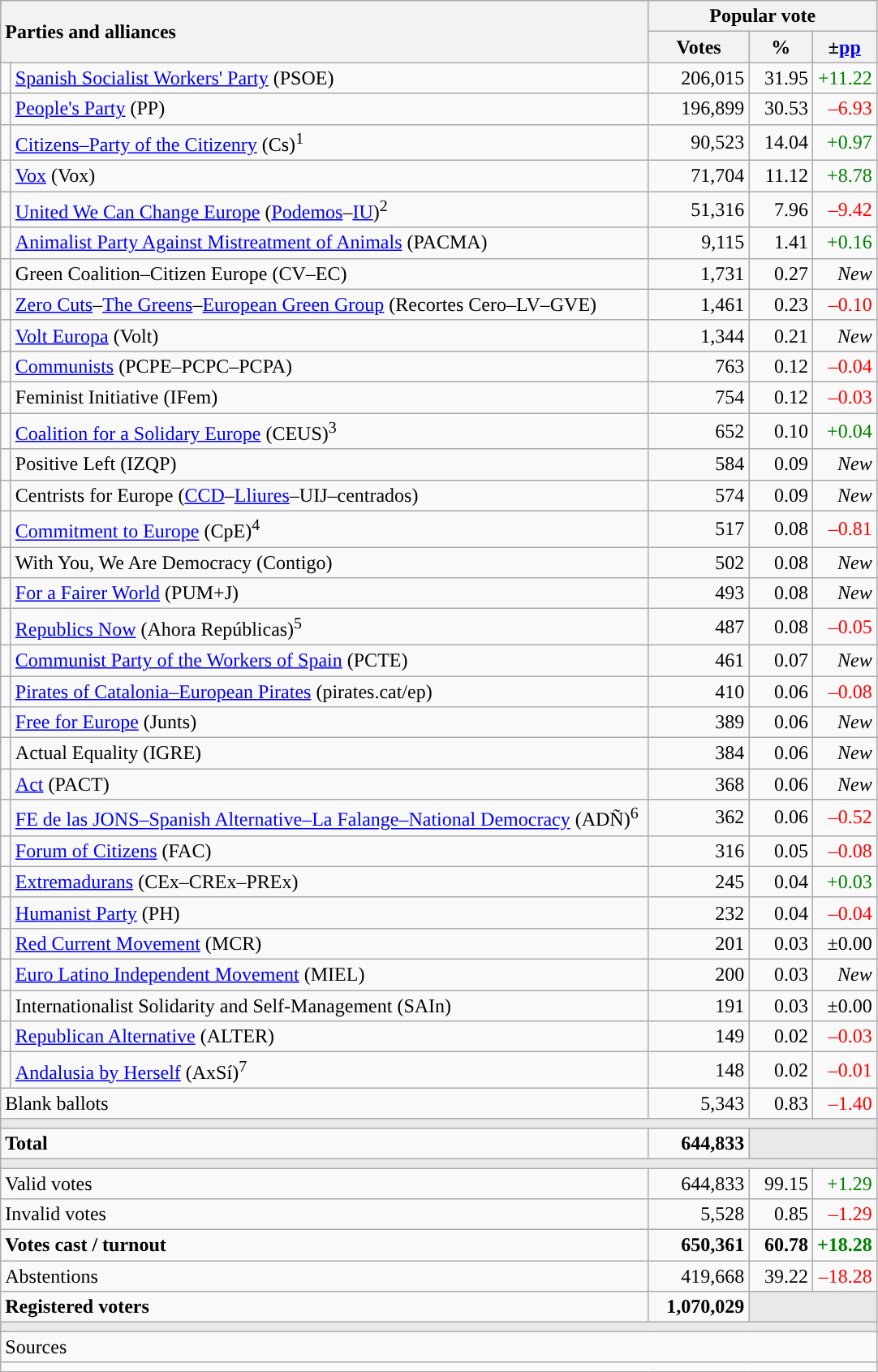<table class="wikitable" style="text-align:right;">
<tr>
<th style="text-align:left;" rowspan="2" colspan="2" width="525">Parties and alliances</th>
<th colspan="3">Popular vote</th>
</tr>
<tr>
<th width="75">Votes</th>
<th width="45">%</th>
<th width="45">±<a href='#'>pp</a></th>
</tr>
<tr>
<td width="1" style="color:inherit;background:"></td>
<td align="left"><a href='#'>Spanish Socialist Workers' Party</a> (PSOE)</td>
<td>206,015</td>
<td>31.95</td>
<td style="color:green;">+11.22</td>
</tr>
<tr>
<td style="color:inherit;background:"></td>
<td align="left"><a href='#'>People's Party</a> (PP)</td>
<td>196,899</td>
<td>30.53</td>
<td style="color:red;">–6.93</td>
</tr>
<tr>
<td style="color:inherit;background:"></td>
<td align="left"><a href='#'>Citizens–Party of the Citizenry</a> (Cs)<sup>1</sup></td>
<td>90,523</td>
<td>14.04</td>
<td style="color:green;">+0.97</td>
</tr>
<tr>
<td style="color:inherit;background:"></td>
<td align="left"><a href='#'>Vox</a> (Vox)</td>
<td>71,704</td>
<td>11.12</td>
<td style="color:green;">+8.78</td>
</tr>
<tr>
<td style="color:inherit;background:"></td>
<td align="left"><a href='#'>United We Can Change Europe</a> (<a href='#'>Podemos</a>–<a href='#'>IU</a>)<sup>2</sup></td>
<td>51,316</td>
<td>7.96</td>
<td style="color:red;">–9.42</td>
</tr>
<tr>
<td style="color:inherit;background:"></td>
<td align="left"><a href='#'>Animalist Party Against Mistreatment of Animals</a> (PACMA)</td>
<td>9,115</td>
<td>1.41</td>
<td style="color:green;">+0.16</td>
</tr>
<tr>
<td style="color:inherit;background:"></td>
<td align="left">Green Coalition–Citizen Europe (CV–EC)</td>
<td>1,731</td>
<td>0.27</td>
<td><em>New</em></td>
</tr>
<tr>
<td style="color:inherit;background:"></td>
<td align="left"><a href='#'>Zero Cuts</a>–<a href='#'>The Greens</a>–<a href='#'>European Green Group</a> (Recortes Cero–LV–GVE)</td>
<td>1,461</td>
<td>0.23</td>
<td style="color:red;">–0.10</td>
</tr>
<tr>
<td style="color:inherit;background:"></td>
<td align="left"><a href='#'>Volt Europa</a> (Volt)</td>
<td>1,344</td>
<td>0.21</td>
<td><em>New</em></td>
</tr>
<tr>
<td style="color:inherit;background:"></td>
<td align="left"><a href='#'>Communists</a> (PCPE–PCPC–PCPA)</td>
<td>763</td>
<td>0.12</td>
<td style="color:red;">–0.04</td>
</tr>
<tr>
<td style="color:inherit;background:"></td>
<td align="left">Feminist Initiative (IFem)</td>
<td>754</td>
<td>0.12</td>
<td style="color:red;">–0.03</td>
</tr>
<tr>
<td style="color:inherit;background:"></td>
<td align="left"><a href='#'>Coalition for a Solidary Europe</a> (CEUS)<sup>3</sup></td>
<td>652</td>
<td>0.10</td>
<td style="color:green;">+0.04</td>
</tr>
<tr>
<td style="color:inherit;background:"></td>
<td align="left">Positive Left (IZQP)</td>
<td>584</td>
<td>0.09</td>
<td><em>New</em></td>
</tr>
<tr>
<td style="color:inherit;background:"></td>
<td align="left">Centrists for Europe (<a href='#'>CCD</a>–<a href='#'>Lliures</a>–UIJ–centrados)</td>
<td>574</td>
<td>0.09</td>
<td><em>New</em></td>
</tr>
<tr>
<td style="color:inherit;background:"></td>
<td align="left"><a href='#'>Commitment to Europe</a> (CpE)<sup>4</sup></td>
<td>517</td>
<td>0.08</td>
<td style="color:red;">–0.81</td>
</tr>
<tr>
<td style="color:inherit;background:"></td>
<td align="left">With You, We Are Democracy (Contigo)</td>
<td>502</td>
<td>0.08</td>
<td><em>New</em></td>
</tr>
<tr>
<td style="color:inherit;background:"></td>
<td align="left"><a href='#'>For a Fairer World</a> (PUM+J)</td>
<td>493</td>
<td>0.08</td>
<td><em>New</em></td>
</tr>
<tr>
<td style="color:inherit;background:"></td>
<td align="left"><a href='#'>Republics Now</a> (Ahora Repúblicas)<sup>5</sup></td>
<td>487</td>
<td>0.08</td>
<td style="color:red;">–0.05</td>
</tr>
<tr>
<td style="color:inherit;background:"></td>
<td align="left"><a href='#'>Communist Party of the Workers of Spain</a> (PCTE)</td>
<td>461</td>
<td>0.07</td>
<td><em>New</em></td>
</tr>
<tr>
<td style="color:inherit;background:"></td>
<td align="left"><a href='#'>Pirates of Catalonia–European Pirates</a> (pirates.cat/ep)</td>
<td>410</td>
<td>0.06</td>
<td style="color:red;">–0.08</td>
</tr>
<tr>
<td style="color:inherit;background:"></td>
<td align="left"><a href='#'>Free for Europe</a> (Junts)</td>
<td>389</td>
<td>0.06</td>
<td><em>New</em></td>
</tr>
<tr>
<td style="color:inherit;background:"></td>
<td align="left">Actual Equality (IGRE)</td>
<td>384</td>
<td>0.06</td>
<td><em>New</em></td>
</tr>
<tr>
<td style="color:inherit;background:"></td>
<td align="left"><a href='#'>Act</a> (PACT)</td>
<td>368</td>
<td>0.06</td>
<td><em>New</em></td>
</tr>
<tr>
<td style="color:inherit;background:"></td>
<td align="left"><a href='#'>FE de las JONS–Spanish Alternative–La Falange–National Democracy</a> (ADÑ)<sup>6</sup></td>
<td>362</td>
<td>0.06</td>
<td style="color:red;">–0.52</td>
</tr>
<tr>
<td style="color:inherit;background:"></td>
<td align="left"><a href='#'>Forum of Citizens</a> (FAC)</td>
<td>316</td>
<td>0.05</td>
<td style="color:red;">–0.08</td>
</tr>
<tr>
<td style="color:inherit;background:"></td>
<td align="left"><a href='#'>Extremadurans</a> (CEx–CREx–PREx)</td>
<td>245</td>
<td>0.04</td>
<td style="color:green;">+0.03</td>
</tr>
<tr>
<td style="color:inherit;background:"></td>
<td align="left"><a href='#'>Humanist Party</a> (PH)</td>
<td>232</td>
<td>0.04</td>
<td style="color:red;">–0.04</td>
</tr>
<tr>
<td style="color:inherit;background:"></td>
<td align="left"><a href='#'>Red Current Movement</a> (MCR)</td>
<td>201</td>
<td>0.03</td>
<td>±0.00</td>
</tr>
<tr>
<td style="color:inherit;background:"></td>
<td align="left"><a href='#'>Euro Latino Independent Movement</a> (MIEL)</td>
<td>200</td>
<td>0.03</td>
<td><em>New</em></td>
</tr>
<tr>
<td style="color:inherit;background:"></td>
<td align="left">Internationalist Solidarity and Self-Management (SAIn)</td>
<td>191</td>
<td>0.03</td>
<td>±0.00</td>
</tr>
<tr>
<td style="color:inherit;background:"></td>
<td align="left"><a href='#'>Republican Alternative</a> (ALTER)</td>
<td>149</td>
<td>0.02</td>
<td style="color:red;">–0.03</td>
</tr>
<tr>
<td style="color:inherit;background:"></td>
<td align="left"><a href='#'>Andalusia by Herself</a> (AxSí)<sup>7</sup></td>
<td>148</td>
<td>0.02</td>
<td style="color:red;">–0.01</td>
</tr>
<tr>
<td align="left" colspan="2">Blank ballots</td>
<td>5,343</td>
<td>0.83</td>
<td style="color:red;">–1.40</td>
</tr>
<tr>
<td colspan="5" bgcolor="#E9E9E9"></td>
</tr>
<tr style="font-weight:bold;">
<td align="left" colspan="2">Total</td>
<td>644,833</td>
<td bgcolor="#E9E9E9" colspan="2"></td>
</tr>
<tr>
<td colspan="5" bgcolor="#E9E9E9"></td>
</tr>
<tr>
<td align="left" colspan="2">Valid votes</td>
<td>644,833</td>
<td>99.15</td>
<td style="color:green;">+1.29</td>
</tr>
<tr>
<td align="left" colspan="2">Invalid votes</td>
<td>5,528</td>
<td>0.85</td>
<td style="color:red;">–1.29</td>
</tr>
<tr style="font-weight:bold;">
<td align="left" colspan="2">Votes cast / turnout</td>
<td>650,361</td>
<td>60.78</td>
<td style="color:green;">+18.28</td>
</tr>
<tr>
<td align="left" colspan="2">Abstentions</td>
<td>419,668</td>
<td>39.22</td>
<td style="color:red;">–18.28</td>
</tr>
<tr style="font-weight:bold;">
<td align="left" colspan="2">Registered voters</td>
<td>1,070,029</td>
<td bgcolor="#E9E9E9" colspan="2"></td>
</tr>
<tr>
<td colspan="5" bgcolor="#E9E9E9"></td>
</tr>
<tr>
<td align="left" colspan="5">Sources</td>
</tr>
<tr>
<td colspan="5" style="text-align:left; max-width:680px;"></td>
</tr>
</table>
